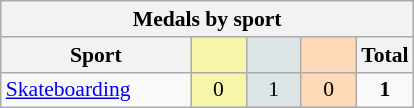<table class="wikitable" style="font-size:90%; text-align:center;">
<tr>
<th colspan="5">Medals by sport</th>
</tr>
<tr>
<th width="120">Sport</th>
<th scope="col" width="30" style="background:#F7F6A8;"></th>
<th scope="col" width="30" style="background:#DCE5E5;"></th>
<th scope="col" width="30" style="background:#FFDAB9;"></th>
<th width="30">Total</th>
</tr>
<tr>
<td align="left"><a href='#'>Skateboarding</a></td>
<td style="background:#F7F6A8;">0</td>
<td style="background:#DCE5E5;">1</td>
<td style="background:#FFDAB9;">0</td>
<td><strong>1</strong></td>
</tr>
</table>
